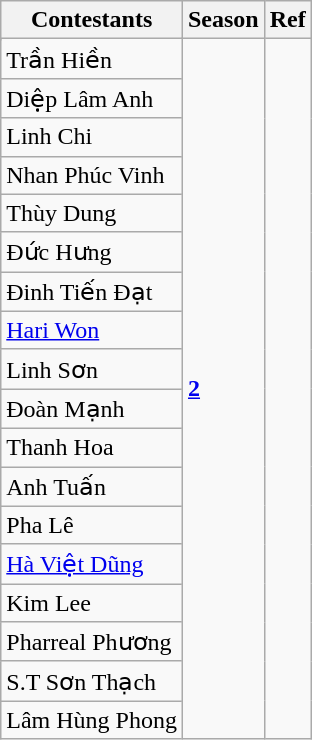<table class="wikitable">
<tr>
<th rowspan="2">Contestants</th>
<th>Season</th>
<th><strong>Ref</strong></th>
</tr>
<tr>
<td rowspan="19"><strong><a href='#'>2</a></strong></td>
<td rowspan="19"></td>
</tr>
<tr>
<td>Trần Hiền</td>
</tr>
<tr>
<td>Diệp Lâm Anh</td>
</tr>
<tr>
<td>Linh Chi</td>
</tr>
<tr>
<td>Nhan Phúc Vinh</td>
</tr>
<tr>
<td>Thùy Dung</td>
</tr>
<tr>
<td>Đức Hưng</td>
</tr>
<tr>
<td>Đinh Tiến Đạt</td>
</tr>
<tr>
<td><a href='#'>Hari Won</a></td>
</tr>
<tr>
<td>Linh Sơn</td>
</tr>
<tr>
<td>Đoàn Mạnh</td>
</tr>
<tr>
<td>Thanh Hoa</td>
</tr>
<tr>
<td>Anh Tuấn</td>
</tr>
<tr>
<td>Pha Lê</td>
</tr>
<tr>
<td><a href='#'>Hà Việt Dũng</a></td>
</tr>
<tr>
<td>Kim Lee</td>
</tr>
<tr>
<td>Pharreal Phương</td>
</tr>
<tr>
<td>S.T Sơn Thạch</td>
</tr>
<tr>
<td>Lâm Hùng Phong</td>
</tr>
</table>
